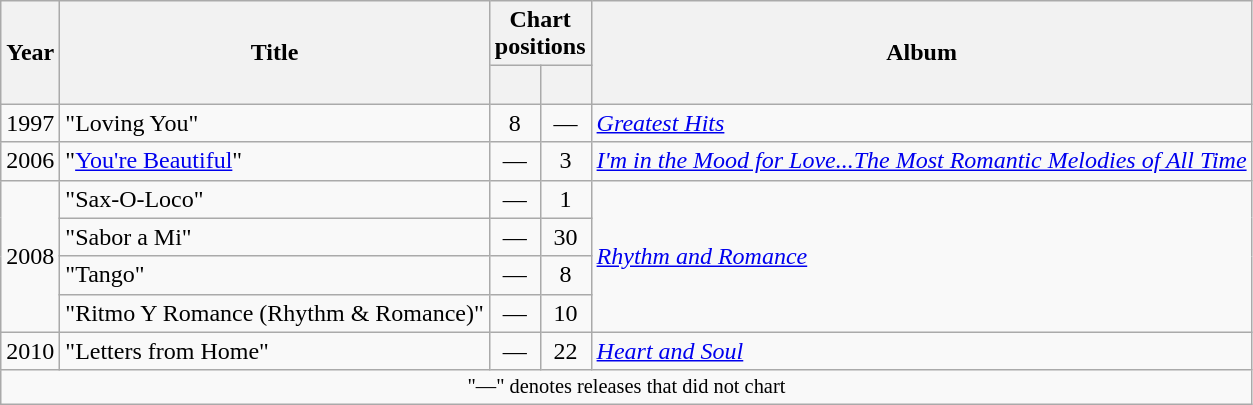<table class="wikitable">
<tr>
<th rowspan="2">Year</th>
<th rowspan="2">Title</th>
<th colspan="2">Chart positions</th>
<th rowspan="2">Album</th>
</tr>
<tr>
<th style="width:25px;"><br></th>
<th style="width:25px;"><br></th>
</tr>
<tr>
<td>1997</td>
<td>"Loving You"</td>
<td style="text-align:center;">8</td>
<td style="text-align:center;">—</td>
<td><em><a href='#'>Greatest Hits</a></em></td>
</tr>
<tr>
<td>2006</td>
<td>"<a href='#'>You're Beautiful</a>"</td>
<td style="text-align:center;">—</td>
<td style="text-align:center;">3</td>
<td><em><a href='#'>I'm in the Mood for Love...The Most Romantic Melodies of All Time</a></em></td>
</tr>
<tr>
<td rowspan="4">2008</td>
<td>"Sax-O-Loco"</td>
<td style="text-align:center;">—</td>
<td style="text-align:center;">1</td>
<td rowspan="4"><em><a href='#'>Rhythm and Romance</a></em></td>
</tr>
<tr>
<td>"Sabor a Mi"</td>
<td style="text-align:center;">—</td>
<td style="text-align:center;">30</td>
</tr>
<tr>
<td>"Tango"</td>
<td style="text-align:center;">—</td>
<td style="text-align:center;">8</td>
</tr>
<tr>
<td>"Ritmo Y Romance (Rhythm & Romance)"</td>
<td style="text-align:center;">—</td>
<td style="text-align:center;">10</td>
</tr>
<tr>
<td>2010</td>
<td>"Letters from Home"</td>
<td style="text-align:center;">—</td>
<td style="text-align:center;">22</td>
<td><em><a href='#'>Heart and Soul</a></em></td>
</tr>
<tr>
<td align=center colspan=5 style=font-size:85%>"—" denotes releases that did not chart</td>
</tr>
</table>
